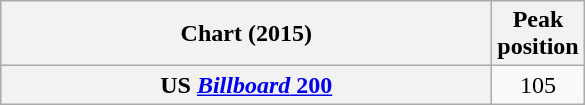<table class="wikitable plainrowheaders sortable" style="text-align:center;">
<tr>
<th scope="col" style="width:20em;">Chart (2015)</th>
<th scope="col">Peak<br>position</th>
</tr>
<tr>
<th scope="row">US <a href='#'><em>Billboard</em> 200</a></th>
<td>105</td>
</tr>
</table>
